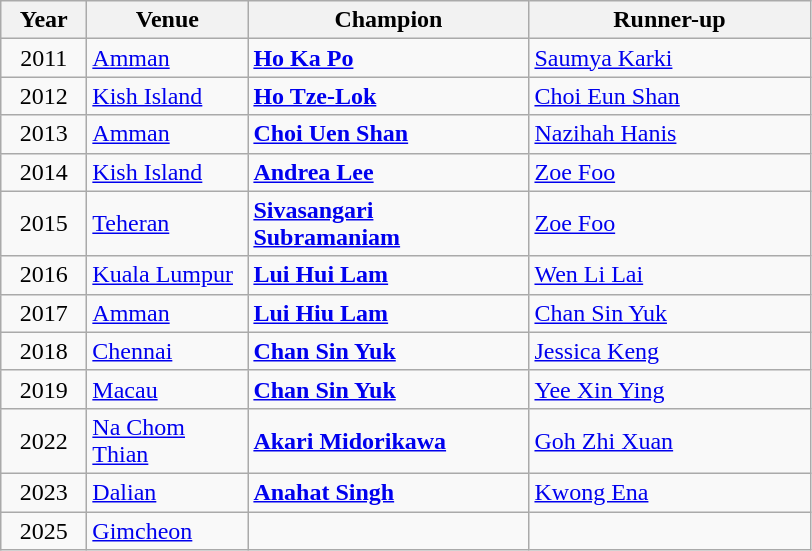<table class="sortable wikitable">
<tr>
<th width=50>Year</th>
<th width=100>Venue</th>
<th width=180>Champion</th>
<th width=180>Runner-up</th>
</tr>
<tr>
<td align=center> 2011</td>
<td><a href='#'>Amman</a></td>
<td> <strong><a href='#'>Ho Ka Po</a> </strong></td>
<td> <a href='#'>Saumya Karki</a></td>
</tr>
<tr>
<td align=center> 2012</td>
<td><a href='#'>Kish Island</a></td>
<td> <strong><a href='#'>Ho Tze-Lok</a> </strong></td>
<td> <a href='#'>Choi Eun Shan</a></td>
</tr>
<tr>
<td align=center> 2013</td>
<td><a href='#'>Amman</a></td>
<td> <strong><a href='#'>Choi Uen Shan</a> </strong></td>
<td> <a href='#'>Nazihah Hanis</a></td>
</tr>
<tr>
<td align=center> 2014</td>
<td><a href='#'>Kish Island</a></td>
<td> <strong><a href='#'>Andrea Lee</a></strong></td>
<td> <a href='#'>Zoe Foo</a></td>
</tr>
<tr>
<td align=center> 2015</td>
<td><a href='#'>Teheran</a></td>
<td> <strong><a href='#'>Sivasangari Subramaniam</a> </strong></td>
<td> <a href='#'>Zoe Foo</a></td>
</tr>
<tr>
<td align=center> 2016</td>
<td><a href='#'>Kuala Lumpur</a></td>
<td> <strong><a href='#'>Lui Hui Lam</a> </strong></td>
<td> <a href='#'>Wen Li Lai</a></td>
</tr>
<tr>
<td align=center> 2017</td>
<td><a href='#'>Amman</a></td>
<td> <strong><a href='#'>Lui Hiu Lam</a> </strong></td>
<td> <a href='#'>Chan Sin Yuk</a></td>
</tr>
<tr>
<td align=center> 2018</td>
<td><a href='#'>Chennai</a></td>
<td> <strong><a href='#'>Chan Sin Yuk</a> </strong></td>
<td> <a href='#'>Jessica Keng</a></td>
</tr>
<tr>
<td align=center> 2019</td>
<td><a href='#'>Macau</a></td>
<td> <strong><a href='#'>Chan Sin Yuk</a> </strong></td>
<td> <a href='#'>Yee Xin Ying</a></td>
</tr>
<tr>
<td align=center> 2022</td>
<td><a href='#'>Na Chom Thian</a></td>
<td> <strong><a href='#'>Akari Midorikawa</a></strong></td>
<td> <a href='#'>Goh Zhi Xuan</a></td>
</tr>
<tr>
<td align=center> 2023</td>
<td><a href='#'>Dalian</a></td>
<td> <strong><a href='#'>Anahat Singh</a></strong></td>
<td> <a href='#'>Kwong Ena</a></td>
</tr>
<tr>
<td align=center> 2025</td>
<td><a href='#'>Gimcheon</a></td>
<td></td>
<td></td>
</tr>
</table>
